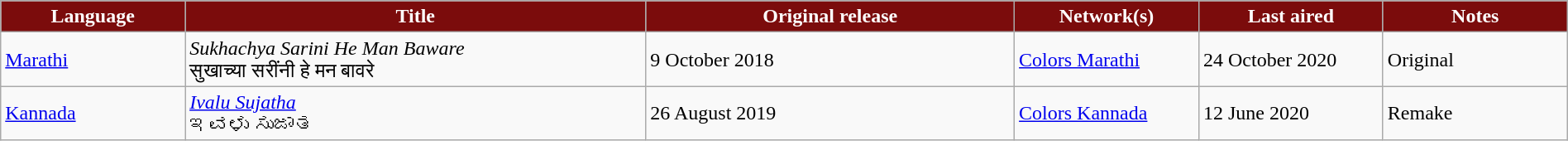<table class="wikitable" style="width: 100%; margin-right: 0;">
<tr style="color:white">
<th style="background:#7b0c0c; width:10%;">Language</th>
<th style="background:#7b0c0c; width:25%;">Title</th>
<th style="background:#7b0c0c; width:20%;">Original release</th>
<th style="background:#7b0c0c; width:10%;">Network(s)</th>
<th style="background:#7b0c0c; width:10%;">Last aired</th>
<th style="background:#7b0c0c; width:10%;">Notes</th>
</tr>
<tr>
<td><a href='#'>Marathi</a></td>
<td><em>Sukhachya Sarini He Man Baware</em> <br> सुखाच्या सरींनी हे मन बावरे</td>
<td>9 October 2018</td>
<td><a href='#'>Colors Marathi</a></td>
<td>24 October 2020</td>
<td>Original</td>
</tr>
<tr>
<td><a href='#'>Kannada</a></td>
<td><em><a href='#'>Ivalu Sujatha</a></em> <br> ಇವಳು ಸುಜಾತ</td>
<td>26 August 2019</td>
<td><a href='#'>Colors Kannada</a></td>
<td>12 June 2020</td>
<td>Remake</td>
</tr>
</table>
